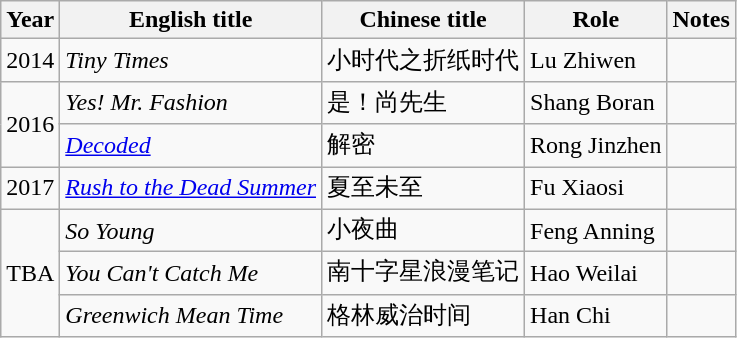<table class="wikitable sortable">
<tr>
<th>Year</th>
<th>English title</th>
<th>Chinese title</th>
<th>Role</th>
<th>Notes</th>
</tr>
<tr>
<td>2014</td>
<td><em>Tiny Times</em></td>
<td>小时代之折纸时代</td>
<td>Lu Zhiwen</td>
<td></td>
</tr>
<tr>
<td rowspan=2>2016</td>
<td><em>Yes! Mr. Fashion</em></td>
<td>是！尚先生</td>
<td>Shang Boran</td>
<td></td>
</tr>
<tr>
<td><em><a href='#'>Decoded</a></em></td>
<td>解密</td>
<td>Rong Jinzhen</td>
<td></td>
</tr>
<tr>
<td>2017</td>
<td><em><a href='#'>Rush to the Dead Summer</a></em></td>
<td>夏至未至</td>
<td>Fu Xiaosi</td>
<td></td>
</tr>
<tr>
<td rowspan=3>TBA</td>
<td><em>So Young</em></td>
<td>小夜曲</td>
<td>Feng Anning</td>
<td></td>
</tr>
<tr>
<td><em>You Can't Catch Me</em></td>
<td>南十字星浪漫笔记</td>
<td>Hao Weilai</td>
<td></td>
</tr>
<tr>
<td><em>Greenwich Mean Time</em></td>
<td>格林威治时间</td>
<td>Han Chi</td>
<td></td>
</tr>
</table>
